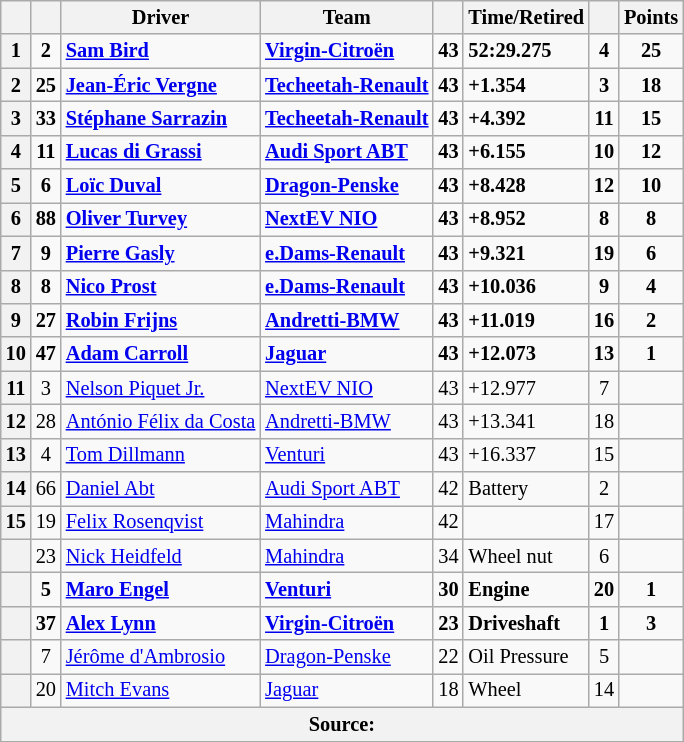<table class="wikitable sortable" style="font-size: 85%">
<tr>
<th scope="col"></th>
<th scope="col"></th>
<th scope="col">Driver</th>
<th scope="col">Team</th>
<th scope="col"></th>
<th scope="col" class="unsortable">Time/Retired</th>
<th scope="col"></th>
<th scope="col">Points</th>
</tr>
<tr style="font-weight:bold">
<th scope="row">1</th>
<td align="center">2</td>
<td data-sort-value="BIR"> <a href='#'>Sam Bird</a></td>
<td><a href='#'>Virgin-Citroën</a></td>
<td align="center">43</td>
<td>52:29.275</td>
<td align="center">4</td>
<td align="center">25</td>
</tr>
<tr style="font-weight:bold">
<th scope="row">2</th>
<td align="center">25</td>
<td data-sort-value="VER"> <a href='#'>Jean-Éric Vergne</a></td>
<td><a href='#'>Techeetah-Renault</a></td>
<td align="center">43</td>
<td>+1.354</td>
<td align="center">3</td>
<td align="center">18</td>
</tr>
<tr style="font-weight:bold">
<th scope="row">3</th>
<td align="center">33</td>
<td data-sort-value="SAR"> <a href='#'>Stéphane Sarrazin</a></td>
<td><a href='#'>Techeetah-Renault</a></td>
<td align="center">43</td>
<td>+4.392</td>
<td align="center">11</td>
<td align="center">15</td>
</tr>
<tr style="font-weight:bold">
<th scope="row">4</th>
<td align="center">11</td>
<td data-sort-value="DIG"> <a href='#'>Lucas di Grassi</a></td>
<td><a href='#'>Audi Sport ABT</a></td>
<td align="center">43</td>
<td>+6.155</td>
<td align="center">10</td>
<td align="center">12</td>
</tr>
<tr style="font-weight:bold">
<th scope="row">5</th>
<td align="center">6</td>
<td data-sort-value="DUV"> <a href='#'>Loïc Duval</a></td>
<td><a href='#'>Dragon-Penske</a></td>
<td align="center">43</td>
<td>+8.428</td>
<td align="center">12</td>
<td align="center">10</td>
</tr>
<tr style="font-weight:bold">
<th scope="row">6</th>
<td align="center">88</td>
<td data-sort-value="TUR"> <a href='#'>Oliver Turvey</a></td>
<td><a href='#'>NextEV NIO</a></td>
<td align="center">43</td>
<td>+8.952</td>
<td align="center">8</td>
<td align="center">8</td>
</tr>
<tr style="font-weight:bold">
<th scope="row">7</th>
<td align="center">9</td>
<td data-sort-value="GAS"> <a href='#'>Pierre Gasly</a></td>
<td><a href='#'>e.Dams-Renault</a></td>
<td align="center">43</td>
<td>+9.321</td>
<td align="center">19</td>
<td align="center">6</td>
</tr>
<tr style="font-weight:bold">
<th scope="row">8</th>
<td align="center">8</td>
<td data-sort-value="PRO"> <a href='#'>Nico Prost</a></td>
<td><a href='#'>e.Dams-Renault</a></td>
<td align="center">43</td>
<td>+10.036</td>
<td align="center">9</td>
<td align="center">4</td>
</tr>
<tr style="font-weight:bold">
<th scope="row">9</th>
<td align="center">27</td>
<td data-sort-value="FRI"> <a href='#'>Robin Frijns</a></td>
<td><a href='#'>Andretti-BMW</a></td>
<td align="center">43</td>
<td>+11.019</td>
<td align="center">16</td>
<td align="center">2</td>
</tr>
<tr style="font-weight:bold">
<th scope="row">10</th>
<td align="center">47</td>
<td data-sort-value="CAR"> <a href='#'>Adam Carroll</a></td>
<td><a href='#'>Jaguar</a></td>
<td align="center">43</td>
<td>+12.073</td>
<td align="center">13</td>
<td align="center">1</td>
</tr>
<tr>
<th scope="row">11</th>
<td align="center">3</td>
<td data-sort-value="PIQ"> <a href='#'>Nelson Piquet Jr.</a></td>
<td><a href='#'>NextEV NIO</a></td>
<td align="center">43</td>
<td>+12.977</td>
<td align="center">7</td>
<td></td>
</tr>
<tr>
<th scope="row">12</th>
<td align="center">28</td>
<td data-sort-value="FDC"> <a href='#'>António Félix da Costa</a></td>
<td><a href='#'>Andretti-BMW</a></td>
<td align="center">43</td>
<td>+13.341</td>
<td align="center">18</td>
<td></td>
</tr>
<tr>
<th scope="row">13</th>
<td align="center">4</td>
<td data-sort-value="DIL"> <a href='#'>Tom Dillmann</a></td>
<td><a href='#'>Venturi</a></td>
<td align="center">43</td>
<td>+16.337</td>
<td align="center">15</td>
<td></td>
</tr>
<tr>
<th scope="row">14</th>
<td align="center">66</td>
<td data-sort-value="ABT"> <a href='#'>Daniel Abt</a></td>
<td><a href='#'>Audi Sport ABT</a></td>
<td align="center">42</td>
<td>Battery</td>
<td align="center">2</td>
<td></td>
</tr>
<tr>
<th scope="row">15</th>
<td align="center">19</td>
<td data-sort-value="ROS"> <a href='#'>Felix Rosenqvist</a></td>
<td><a href='#'>Mahindra</a></td>
<td align="center">42</td>
<td></td>
<td align="center">17</td>
<td></td>
</tr>
<tr>
<th scope="row" data-sort-value="16"></th>
<td align="center">23</td>
<td data-sort-value="HEI"> <a href='#'>Nick Heidfeld</a></td>
<td><a href='#'>Mahindra</a></td>
<td align="center">34</td>
<td>Wheel nut</td>
<td align="center">6</td>
<td></td>
</tr>
<tr style="font-weight:bold">
<th scope="row" data-sort-value="17"></th>
<td align="center">5</td>
<td data-sort-value="ENG"> <a href='#'>Maro Engel</a></td>
<td><a href='#'>Venturi</a></td>
<td align="center">30</td>
<td>Engine</td>
<td align="center">20</td>
<td align="center">1</td>
</tr>
<tr style="font-weight:bold">
<th scope="row" data-sort-value="18"></th>
<td align="center">37</td>
<td data-sort-value="LYN"> <a href='#'>Alex Lynn</a></td>
<td><a href='#'>Virgin-Citroën</a></td>
<td align="center">23</td>
<td>Driveshaft</td>
<td align="center">1</td>
<td align="center">3</td>
</tr>
<tr>
<th scope="row" data-sort-value="19"></th>
<td align="center">7</td>
<td data-sort-value="DAM"> <a href='#'>Jérôme d'Ambrosio</a></td>
<td><a href='#'>Dragon-Penske</a></td>
<td align="center">22</td>
<td>Oil Pressure</td>
<td align="center">5</td>
<td></td>
</tr>
<tr>
<th scope="row" data-sort-value="20"></th>
<td align="center">20</td>
<td data-sort-value="EVA"> <a href='#'>Mitch Evans</a></td>
<td><a href='#'>Jaguar</a></td>
<td align="center">18</td>
<td>Wheel</td>
<td align="center">14</td>
<td></td>
</tr>
<tr>
<th colspan="8">Source:</th>
</tr>
<tr>
</tr>
</table>
